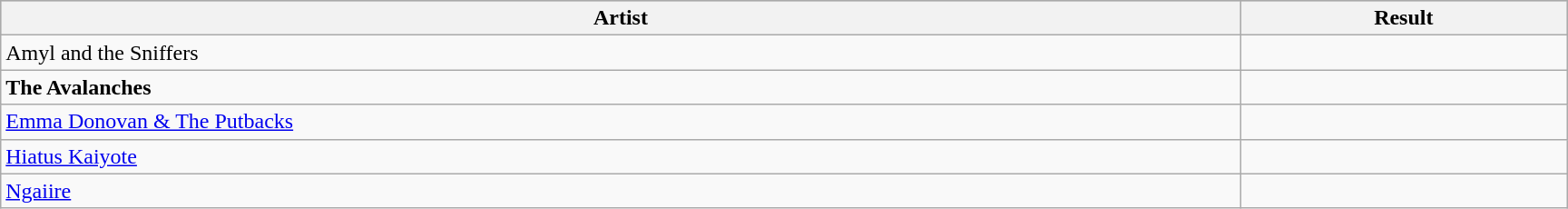<table class="sortable wikitable">
<tr bgcolor="#bebebe">
<th width="19%">Artist</th>
<th width="5%">Result</th>
</tr>
<tr>
<td>Amyl and the Sniffers</td>
<td></td>
</tr>
<tr>
<td><strong>The Avalanches</strong></td>
<td></td>
</tr>
<tr>
<td><a href='#'>Emma Donovan & The Putbacks</a></td>
<td></td>
</tr>
<tr>
<td><a href='#'>Hiatus Kaiyote</a></td>
<td></td>
</tr>
<tr>
<td><a href='#'>Ngaiire</a></td>
<td></td>
</tr>
</table>
